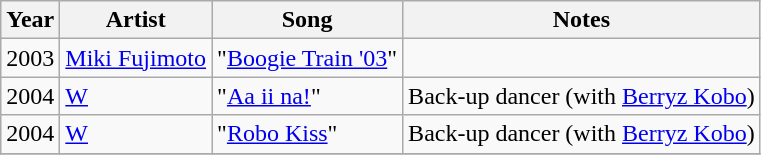<table class="wikitable sortable">
<tr>
<th>Year</th>
<th>Artist</th>
<th>Song</th>
<th class="unsortable">Notes</th>
</tr>
<tr>
<td>2003</td>
<td><a href='#'>Miki Fujimoto</a></td>
<td>"<a href='#'>Boogie Train '03</a>"</td>
<td></td>
</tr>
<tr>
<td>2004</td>
<td><a href='#'>W</a></td>
<td>"<a href='#'>Aa ii na!</a>"</td>
<td>Back-up dancer (with <a href='#'>Berryz Kobo</a>)</td>
</tr>
<tr>
<td>2004</td>
<td><a href='#'>W</a></td>
<td>"<a href='#'>Robo Kiss</a>"</td>
<td>Back-up dancer (with <a href='#'>Berryz Kobo</a>)</td>
</tr>
<tr>
</tr>
</table>
